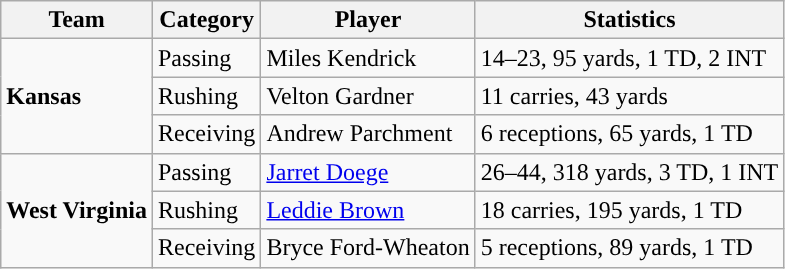<table class="wikitable" style="float: left;">
<tr>
<th>Team</th>
<th>Category</th>
<th>Player</th>
<th>Statistics</th>
</tr>
<tr>
<td rowspan=3><strong>Kansas</strong></td>
<td>Passing</td>
<td>Miles Kendrick</td>
<td>14–23, 95 yards, 1 TD, 2 INT</td>
</tr>
<tr>
<td>Rushing</td>
<td>Velton Gardner</td>
<td>11 carries, 43 yards</td>
</tr>
<tr>
<td>Receiving</td>
<td>Andrew Parchment</td>
<td>6 receptions, 65 yards, 1 TD</td>
</tr>
<tr>
<td rowspan=3><strong>West Virginia</strong></td>
<td>Passing</td>
<td><a href='#'>Jarret Doege</a></td>
<td>26–44, 318 yards, 3 TD, 1 INT</td>
</tr>
<tr>
<td>Rushing</td>
<td><a href='#'>Leddie Brown</a></td>
<td>18 carries, 195 yards, 1 TD</td>
</tr>
<tr>
<td>Receiving</td>
<td>Bryce Ford-Wheaton</td>
<td>5 receptions, 89 yards, 1 TD</td>
</tr>
</table>
